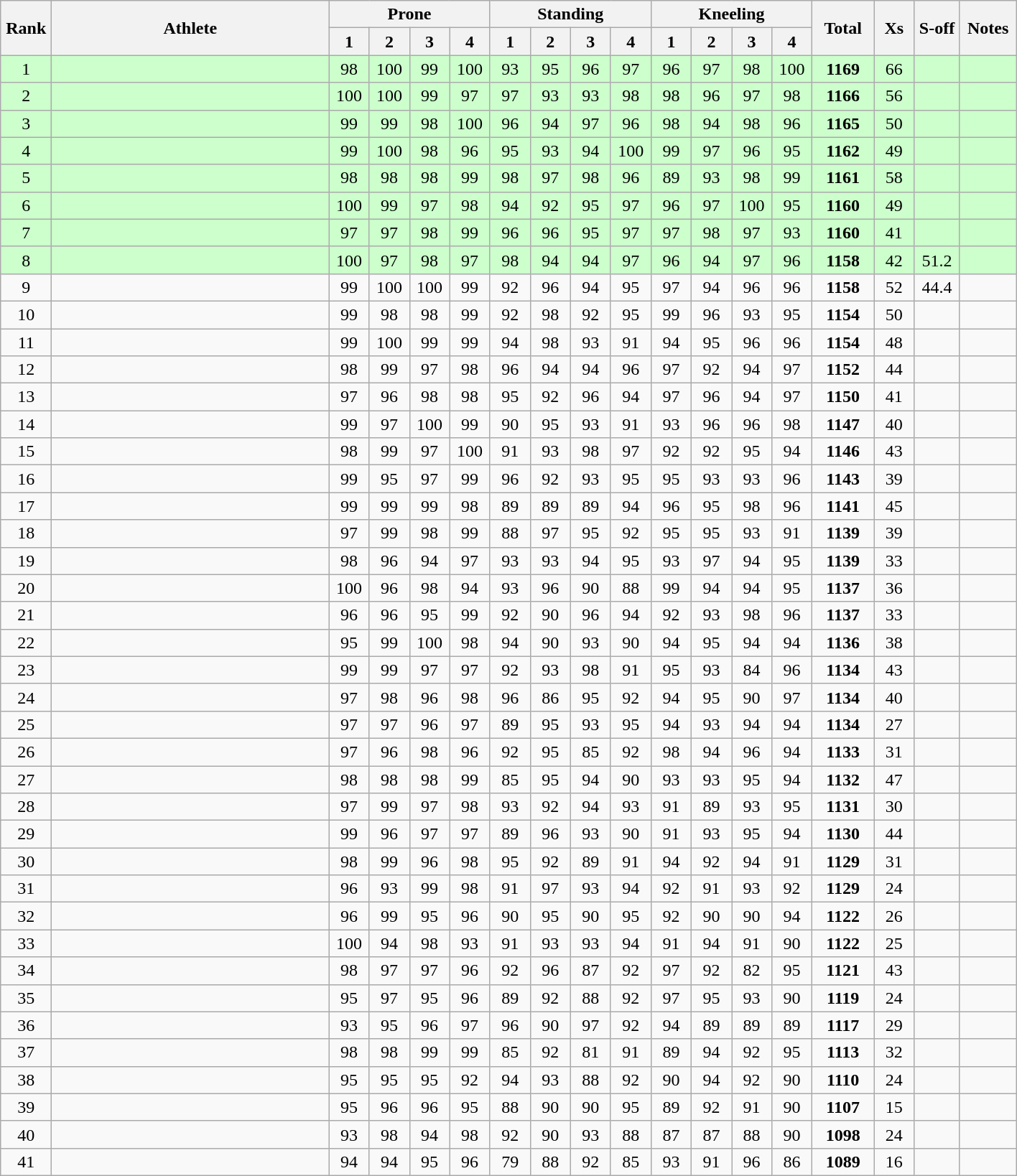<table class="wikitable" style="text-align:center">
<tr>
<th rowspan=2 width=40>Rank</th>
<th rowspan=2 width=250>Athlete</th>
<th colspan=4>Prone</th>
<th colspan=4>Standing</th>
<th colspan=4>Kneeling</th>
<th rowspan=2 width=50>Total</th>
<th rowspan=2 width=30>Xs</th>
<th rowspan=2 width=35>S-off</th>
<th rowspan=2 width=45>Notes</th>
</tr>
<tr>
<th width=30>1</th>
<th width=30>2</th>
<th width=30>3</th>
<th width=30>4</th>
<th width=30>1</th>
<th width=30>2</th>
<th width=30>3</th>
<th width=30>4</th>
<th width=30>1</th>
<th width=30>2</th>
<th width=30>3</th>
<th width=30>4</th>
</tr>
<tr bgcolor=ccffcc>
<td>1</td>
<td align=left></td>
<td>98</td>
<td>100</td>
<td>99</td>
<td>100</td>
<td>93</td>
<td>95</td>
<td>96</td>
<td>97</td>
<td>96</td>
<td>97</td>
<td>98</td>
<td>100</td>
<td><strong>1169</strong></td>
<td>66</td>
<td></td>
<td></td>
</tr>
<tr bgcolor=ccffcc>
<td>2</td>
<td align=left></td>
<td>100</td>
<td>100</td>
<td>99</td>
<td>97</td>
<td>97</td>
<td>93</td>
<td>93</td>
<td>98</td>
<td>98</td>
<td>96</td>
<td>97</td>
<td>98</td>
<td><strong>1166</strong></td>
<td>56</td>
<td></td>
<td></td>
</tr>
<tr bgcolor=ccffcc>
<td>3</td>
<td align=left></td>
<td>99</td>
<td>99</td>
<td>98</td>
<td>100</td>
<td>96</td>
<td>94</td>
<td>97</td>
<td>96</td>
<td>98</td>
<td>94</td>
<td>98</td>
<td>96</td>
<td><strong>1165</strong></td>
<td>50</td>
<td></td>
<td></td>
</tr>
<tr bgcolor=ccffcc>
<td>4</td>
<td align=left></td>
<td>99</td>
<td>100</td>
<td>98</td>
<td>96</td>
<td>95</td>
<td>93</td>
<td>94</td>
<td>100</td>
<td>99</td>
<td>97</td>
<td>96</td>
<td>95</td>
<td><strong>1162</strong></td>
<td>49</td>
<td></td>
<td></td>
</tr>
<tr bgcolor=ccffcc>
<td>5</td>
<td align=left></td>
<td>98</td>
<td>98</td>
<td>98</td>
<td>99</td>
<td>98</td>
<td>97</td>
<td>98</td>
<td>96</td>
<td>89</td>
<td>93</td>
<td>98</td>
<td>99</td>
<td><strong>1161</strong></td>
<td>58</td>
<td></td>
<td></td>
</tr>
<tr bgcolor=ccffcc>
<td>6</td>
<td align=left></td>
<td>100</td>
<td>99</td>
<td>97</td>
<td>98</td>
<td>94</td>
<td>92</td>
<td>95</td>
<td>97</td>
<td>96</td>
<td>97</td>
<td>100</td>
<td>95</td>
<td><strong>1160</strong></td>
<td>49</td>
<td></td>
<td></td>
</tr>
<tr bgcolor=ccffcc>
<td>7</td>
<td align=left></td>
<td>97</td>
<td>97</td>
<td>98</td>
<td>99</td>
<td>96</td>
<td>96</td>
<td>95</td>
<td>97</td>
<td>97</td>
<td>98</td>
<td>97</td>
<td>93</td>
<td><strong>1160</strong></td>
<td>41</td>
<td></td>
<td></td>
</tr>
<tr bgcolor=ccffcc>
<td>8</td>
<td align=left></td>
<td>100</td>
<td>97</td>
<td>98</td>
<td>97</td>
<td>98</td>
<td>94</td>
<td>94</td>
<td>97</td>
<td>96</td>
<td>94</td>
<td>97</td>
<td>96</td>
<td><strong>1158</strong></td>
<td>42</td>
<td>51.2</td>
<td></td>
</tr>
<tr>
<td>9</td>
<td align=left></td>
<td>99</td>
<td>100</td>
<td>100</td>
<td>99</td>
<td>92</td>
<td>96</td>
<td>94</td>
<td>95</td>
<td>97</td>
<td>94</td>
<td>96</td>
<td>96</td>
<td><strong>1158</strong></td>
<td>52</td>
<td>44.4</td>
<td></td>
</tr>
<tr>
<td>10</td>
<td align=left></td>
<td>99</td>
<td>98</td>
<td>98</td>
<td>99</td>
<td>92</td>
<td>98</td>
<td>92</td>
<td>95</td>
<td>99</td>
<td>96</td>
<td>93</td>
<td>95</td>
<td><strong>1154</strong></td>
<td>50</td>
<td></td>
<td></td>
</tr>
<tr>
<td>11</td>
<td align=left></td>
<td>99</td>
<td>100</td>
<td>99</td>
<td>99</td>
<td>94</td>
<td>98</td>
<td>93</td>
<td>91</td>
<td>94</td>
<td>95</td>
<td>96</td>
<td>96</td>
<td><strong>1154</strong></td>
<td>48</td>
<td></td>
<td></td>
</tr>
<tr>
<td>12</td>
<td align=left></td>
<td>98</td>
<td>99</td>
<td>97</td>
<td>98</td>
<td>96</td>
<td>94</td>
<td>94</td>
<td>96</td>
<td>97</td>
<td>92</td>
<td>94</td>
<td>97</td>
<td><strong>1152</strong></td>
<td>44</td>
<td></td>
<td></td>
</tr>
<tr>
<td>13</td>
<td align=left></td>
<td>97</td>
<td>96</td>
<td>98</td>
<td>98</td>
<td>95</td>
<td>92</td>
<td>96</td>
<td>94</td>
<td>97</td>
<td>96</td>
<td>94</td>
<td>97</td>
<td><strong>1150</strong></td>
<td>41</td>
<td></td>
<td></td>
</tr>
<tr>
<td>14</td>
<td align=left></td>
<td>99</td>
<td>97</td>
<td>100</td>
<td>99</td>
<td>90</td>
<td>95</td>
<td>93</td>
<td>91</td>
<td>93</td>
<td>96</td>
<td>96</td>
<td>98</td>
<td><strong>1147</strong></td>
<td>40</td>
<td></td>
<td></td>
</tr>
<tr>
<td>15</td>
<td align=left></td>
<td>98</td>
<td>99</td>
<td>97</td>
<td>100</td>
<td>91</td>
<td>93</td>
<td>98</td>
<td>97</td>
<td>92</td>
<td>92</td>
<td>95</td>
<td>94</td>
<td><strong>1146</strong></td>
<td>43</td>
<td></td>
<td></td>
</tr>
<tr>
<td>16</td>
<td align=left></td>
<td>99</td>
<td>95</td>
<td>97</td>
<td>99</td>
<td>96</td>
<td>92</td>
<td>93</td>
<td>95</td>
<td>95</td>
<td>93</td>
<td>93</td>
<td>96</td>
<td><strong>1143</strong></td>
<td>39</td>
<td></td>
<td></td>
</tr>
<tr>
<td>17</td>
<td align=left></td>
<td>99</td>
<td>99</td>
<td>99</td>
<td>98</td>
<td>89</td>
<td>89</td>
<td>89</td>
<td>94</td>
<td>96</td>
<td>95</td>
<td>98</td>
<td>96</td>
<td><strong>1141</strong></td>
<td>45</td>
<td></td>
<td></td>
</tr>
<tr>
<td>18</td>
<td align=left></td>
<td>97</td>
<td>99</td>
<td>98</td>
<td>99</td>
<td>88</td>
<td>97</td>
<td>95</td>
<td>92</td>
<td>95</td>
<td>95</td>
<td>93</td>
<td>91</td>
<td><strong>1139</strong></td>
<td>39</td>
<td></td>
<td></td>
</tr>
<tr>
<td>19</td>
<td align=left></td>
<td>98</td>
<td>96</td>
<td>94</td>
<td>97</td>
<td>93</td>
<td>93</td>
<td>94</td>
<td>95</td>
<td>93</td>
<td>97</td>
<td>94</td>
<td>95</td>
<td><strong>1139</strong></td>
<td>33</td>
<td></td>
<td></td>
</tr>
<tr>
<td>20</td>
<td align=left></td>
<td>100</td>
<td>96</td>
<td>98</td>
<td>94</td>
<td>93</td>
<td>96</td>
<td>90</td>
<td>88</td>
<td>99</td>
<td>94</td>
<td>94</td>
<td>95</td>
<td><strong>1137</strong></td>
<td>36</td>
<td></td>
<td></td>
</tr>
<tr>
<td>21</td>
<td align=left></td>
<td>96</td>
<td>96</td>
<td>95</td>
<td>99</td>
<td>92</td>
<td>90</td>
<td>96</td>
<td>94</td>
<td>92</td>
<td>93</td>
<td>98</td>
<td>96</td>
<td><strong>1137</strong></td>
<td>33</td>
<td></td>
<td></td>
</tr>
<tr>
<td>22</td>
<td align=left></td>
<td>95</td>
<td>99</td>
<td>100</td>
<td>98</td>
<td>94</td>
<td>90</td>
<td>93</td>
<td>90</td>
<td>94</td>
<td>95</td>
<td>94</td>
<td>94</td>
<td><strong>1136</strong></td>
<td>38</td>
<td></td>
<td></td>
</tr>
<tr>
<td>23</td>
<td align=left></td>
<td>99</td>
<td>99</td>
<td>97</td>
<td>97</td>
<td>92</td>
<td>93</td>
<td>98</td>
<td>91</td>
<td>95</td>
<td>93</td>
<td>84</td>
<td>96</td>
<td><strong>1134</strong></td>
<td>43</td>
<td></td>
<td></td>
</tr>
<tr>
<td>24</td>
<td align=left></td>
<td>97</td>
<td>98</td>
<td>96</td>
<td>98</td>
<td>96</td>
<td>86</td>
<td>95</td>
<td>92</td>
<td>94</td>
<td>95</td>
<td>90</td>
<td>97</td>
<td><strong>1134</strong></td>
<td>40</td>
<td></td>
<td></td>
</tr>
<tr>
<td>25</td>
<td align=left></td>
<td>97</td>
<td>97</td>
<td>96</td>
<td>97</td>
<td>89</td>
<td>95</td>
<td>93</td>
<td>95</td>
<td>94</td>
<td>93</td>
<td>94</td>
<td>94</td>
<td><strong>1134</strong></td>
<td>27</td>
<td></td>
<td></td>
</tr>
<tr>
<td>26</td>
<td align=left></td>
<td>97</td>
<td>96</td>
<td>98</td>
<td>96</td>
<td>92</td>
<td>95</td>
<td>85</td>
<td>92</td>
<td>98</td>
<td>94</td>
<td>96</td>
<td>94</td>
<td><strong>1133</strong></td>
<td>31</td>
<td></td>
<td></td>
</tr>
<tr>
<td>27</td>
<td align=left></td>
<td>98</td>
<td>98</td>
<td>98</td>
<td>99</td>
<td>85</td>
<td>95</td>
<td>94</td>
<td>90</td>
<td>93</td>
<td>93</td>
<td>95</td>
<td>94</td>
<td><strong>1132</strong></td>
<td>47</td>
<td></td>
<td></td>
</tr>
<tr>
<td>28</td>
<td align=left></td>
<td>97</td>
<td>99</td>
<td>97</td>
<td>98</td>
<td>93</td>
<td>92</td>
<td>94</td>
<td>93</td>
<td>91</td>
<td>89</td>
<td>93</td>
<td>95</td>
<td><strong>1131</strong></td>
<td>30</td>
<td></td>
<td></td>
</tr>
<tr>
<td>29</td>
<td align=left></td>
<td>99</td>
<td>96</td>
<td>97</td>
<td>97</td>
<td>89</td>
<td>96</td>
<td>93</td>
<td>90</td>
<td>91</td>
<td>93</td>
<td>95</td>
<td>94</td>
<td><strong>1130</strong></td>
<td>44</td>
<td></td>
<td></td>
</tr>
<tr>
<td>30</td>
<td align=left></td>
<td>98</td>
<td>99</td>
<td>96</td>
<td>98</td>
<td>95</td>
<td>92</td>
<td>89</td>
<td>91</td>
<td>94</td>
<td>92</td>
<td>94</td>
<td>91</td>
<td><strong>1129</strong></td>
<td>31</td>
<td></td>
<td></td>
</tr>
<tr>
<td>31</td>
<td align=left></td>
<td>96</td>
<td>93</td>
<td>99</td>
<td>98</td>
<td>91</td>
<td>97</td>
<td>93</td>
<td>94</td>
<td>92</td>
<td>91</td>
<td>93</td>
<td>92</td>
<td><strong>1129</strong></td>
<td>24</td>
<td></td>
<td></td>
</tr>
<tr>
<td>32</td>
<td align=left></td>
<td>96</td>
<td>99</td>
<td>95</td>
<td>96</td>
<td>90</td>
<td>95</td>
<td>90</td>
<td>95</td>
<td>92</td>
<td>90</td>
<td>90</td>
<td>94</td>
<td><strong>1122</strong></td>
<td>26</td>
<td></td>
<td></td>
</tr>
<tr>
<td>33</td>
<td align=left></td>
<td>100</td>
<td>94</td>
<td>98</td>
<td>93</td>
<td>91</td>
<td>93</td>
<td>93</td>
<td>94</td>
<td>91</td>
<td>94</td>
<td>91</td>
<td>90</td>
<td><strong>1122</strong></td>
<td>25</td>
<td></td>
<td></td>
</tr>
<tr>
<td>34</td>
<td align=left></td>
<td>98</td>
<td>97</td>
<td>97</td>
<td>96</td>
<td>92</td>
<td>96</td>
<td>87</td>
<td>92</td>
<td>97</td>
<td>92</td>
<td>82</td>
<td>95</td>
<td><strong>1121</strong></td>
<td>43</td>
<td></td>
<td></td>
</tr>
<tr>
<td>35</td>
<td align=left></td>
<td>95</td>
<td>97</td>
<td>95</td>
<td>96</td>
<td>89</td>
<td>92</td>
<td>88</td>
<td>92</td>
<td>97</td>
<td>95</td>
<td>93</td>
<td>90</td>
<td><strong>1119</strong></td>
<td>24</td>
<td></td>
<td></td>
</tr>
<tr>
<td>36</td>
<td align=left></td>
<td>93</td>
<td>95</td>
<td>96</td>
<td>97</td>
<td>96</td>
<td>90</td>
<td>97</td>
<td>92</td>
<td>94</td>
<td>89</td>
<td>89</td>
<td>89</td>
<td><strong>1117</strong></td>
<td>29</td>
<td></td>
<td></td>
</tr>
<tr>
<td>37</td>
<td align=left></td>
<td>98</td>
<td>98</td>
<td>99</td>
<td>99</td>
<td>85</td>
<td>92</td>
<td>81</td>
<td>91</td>
<td>89</td>
<td>94</td>
<td>92</td>
<td>95</td>
<td><strong>1113</strong></td>
<td>32</td>
<td></td>
<td></td>
</tr>
<tr>
<td>38</td>
<td align=left></td>
<td>95</td>
<td>95</td>
<td>95</td>
<td>92</td>
<td>94</td>
<td>93</td>
<td>88</td>
<td>92</td>
<td>90</td>
<td>94</td>
<td>92</td>
<td>90</td>
<td><strong>1110</strong></td>
<td>24</td>
<td></td>
<td></td>
</tr>
<tr>
<td>39</td>
<td align=left></td>
<td>95</td>
<td>96</td>
<td>96</td>
<td>95</td>
<td>88</td>
<td>90</td>
<td>90</td>
<td>95</td>
<td>89</td>
<td>92</td>
<td>91</td>
<td>90</td>
<td><strong>1107</strong></td>
<td>15</td>
<td></td>
<td></td>
</tr>
<tr>
<td>40</td>
<td align=left></td>
<td>93</td>
<td>98</td>
<td>94</td>
<td>98</td>
<td>92</td>
<td>90</td>
<td>93</td>
<td>88</td>
<td>87</td>
<td>87</td>
<td>88</td>
<td>90</td>
<td><strong>1098</strong></td>
<td>24</td>
<td></td>
<td></td>
</tr>
<tr>
<td>41</td>
<td align=left></td>
<td>94</td>
<td>94</td>
<td>95</td>
<td>96</td>
<td>79</td>
<td>88</td>
<td>92</td>
<td>85</td>
<td>93</td>
<td>91</td>
<td>96</td>
<td>86</td>
<td><strong>1089</strong></td>
<td>16</td>
<td></td>
<td></td>
</tr>
</table>
